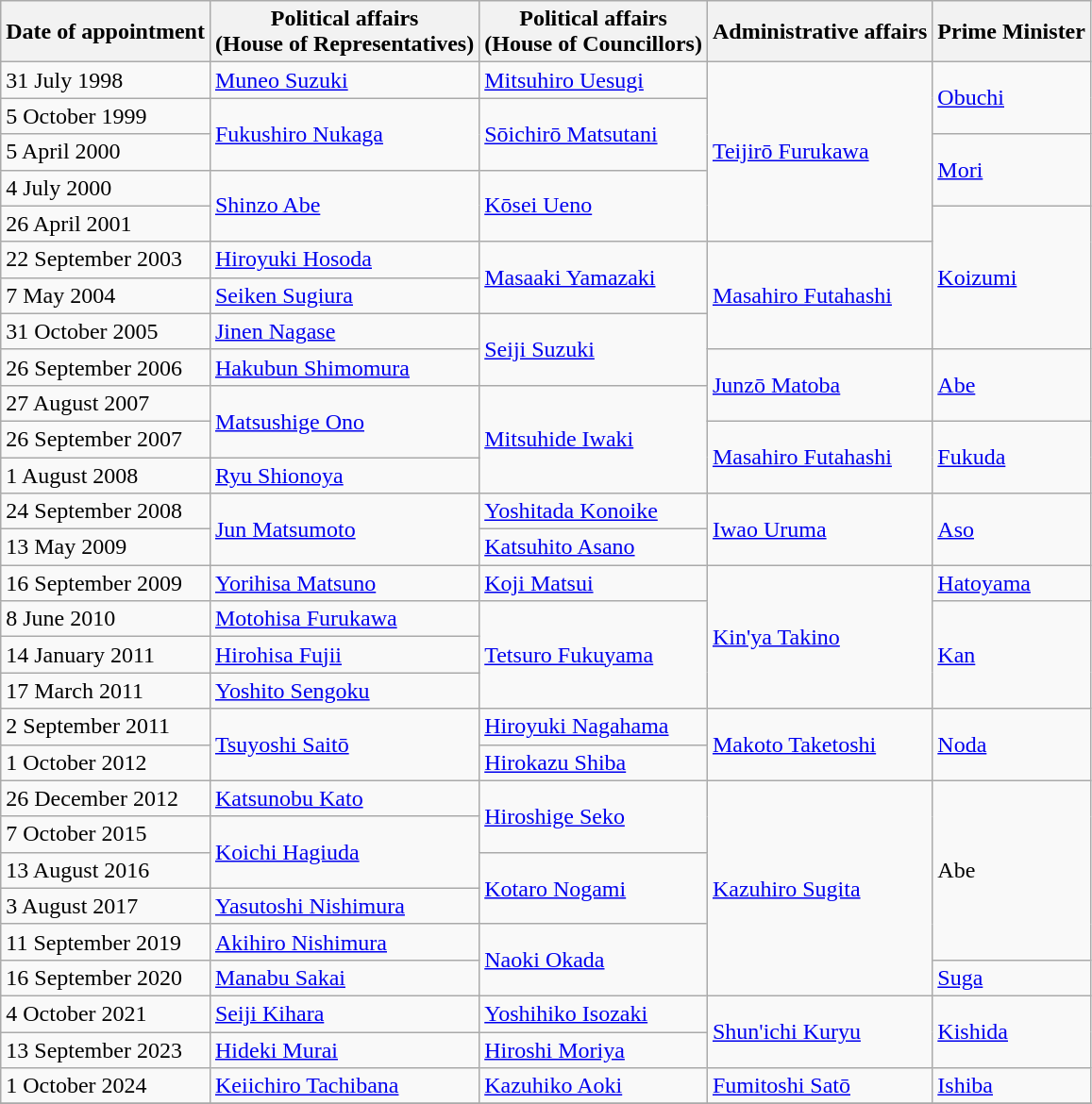<table class="wikitable">
<tr>
<th>Date of appointment</th>
<th>Political affairs<br>(House of Representatives)</th>
<th>Political affairs<br>(House of Councillors)</th>
<th>Administrative affairs</th>
<th>Prime Minister</th>
</tr>
<tr>
<td>31 July 1998</td>
<td><a href='#'>Muneo Suzuki</a></td>
<td><a href='#'>Mitsuhiro Uesugi</a></td>
<td rowspan=5><a href='#'>Teijirō Furukawa</a></td>
<td rowspan=2><a href='#'>Obuchi</a></td>
</tr>
<tr>
<td>5 October 1999</td>
<td rowspan=2><a href='#'>Fukushiro Nukaga</a></td>
<td rowspan=2><a href='#'>Sōichirō Matsutani</a></td>
</tr>
<tr>
<td>5 April 2000</td>
<td rowspan=2><a href='#'>Mori</a></td>
</tr>
<tr>
<td>4 July 2000</td>
<td rowspan=2><a href='#'>Shinzo Abe</a></td>
<td rowspan=2><a href='#'>Kōsei Ueno</a></td>
</tr>
<tr>
<td>26 April 2001</td>
<td rowspan=4><a href='#'>Koizumi</a></td>
</tr>
<tr>
<td>22 September 2003</td>
<td><a href='#'>Hiroyuki Hosoda</a></td>
<td rowspan=2><a href='#'>Masaaki Yamazaki</a></td>
<td rowspan=3><a href='#'>Masahiro Futahashi</a></td>
</tr>
<tr>
<td>7 May 2004</td>
<td><a href='#'>Seiken Sugiura</a></td>
</tr>
<tr>
<td>31 October 2005</td>
<td><a href='#'>Jinen Nagase</a></td>
<td rowspan=2><a href='#'>Seiji Suzuki</a></td>
</tr>
<tr>
<td>26 September 2006</td>
<td><a href='#'>Hakubun Shimomura</a></td>
<td rowspan=2><a href='#'>Junzō Matoba</a></td>
<td rowspan=2><a href='#'>Abe</a></td>
</tr>
<tr>
<td>27 August 2007</td>
<td rowspan=2><a href='#'>Matsushige Ono</a></td>
<td rowspan=3><a href='#'>Mitsuhide Iwaki</a></td>
</tr>
<tr>
<td>26 September 2007</td>
<td rowspan=2><a href='#'>Masahiro Futahashi</a></td>
<td rowspan=2><a href='#'>Fukuda</a></td>
</tr>
<tr>
<td>1 August 2008</td>
<td><a href='#'>Ryu Shionoya</a></td>
</tr>
<tr>
<td>24 September 2008</td>
<td rowspan=2><a href='#'>Jun Matsumoto</a></td>
<td><a href='#'>Yoshitada Konoike</a></td>
<td rowspan=2><a href='#'>Iwao Uruma</a></td>
<td rowspan=2><a href='#'>Aso</a></td>
</tr>
<tr>
<td>13 May 2009</td>
<td><a href='#'>Katsuhito Asano</a></td>
</tr>
<tr>
<td>16 September 2009</td>
<td><a href='#'>Yorihisa Matsuno</a></td>
<td><a href='#'>Koji Matsui</a></td>
<td rowspan=4><a href='#'>Kin'ya Takino</a></td>
<td><a href='#'>Hatoyama</a></td>
</tr>
<tr>
<td>8 June 2010</td>
<td><a href='#'>Motohisa Furukawa</a></td>
<td rowspan=3><a href='#'>Tetsuro Fukuyama</a></td>
<td rowspan=3><a href='#'>Kan</a></td>
</tr>
<tr>
<td>14 January 2011</td>
<td><a href='#'>Hirohisa Fujii</a></td>
</tr>
<tr>
<td>17 March 2011</td>
<td><a href='#'>Yoshito Sengoku</a></td>
</tr>
<tr>
<td>2 September 2011</td>
<td rowspan=2><a href='#'>Tsuyoshi Saitō</a></td>
<td><a href='#'>Hiroyuki Nagahama</a></td>
<td rowspan=2><a href='#'>Makoto Taketoshi</a></td>
<td rowspan=2><a href='#'>Noda</a></td>
</tr>
<tr>
<td>1 October 2012</td>
<td><a href='#'>Hirokazu Shiba</a></td>
</tr>
<tr>
<td>26 December 2012</td>
<td><a href='#'>Katsunobu Kato</a></td>
<td rowspan=2><a href='#'>Hiroshige Seko</a></td>
<td rowspan=6><a href='#'>Kazuhiro Sugita</a></td>
<td rowspan=5>Abe</td>
</tr>
<tr>
<td>7 October 2015</td>
<td rowspan=2><a href='#'>Koichi Hagiuda</a></td>
</tr>
<tr>
<td>13 August 2016</td>
<td rowspan=2><a href='#'>Kotaro Nogami</a></td>
</tr>
<tr>
<td>3 August 2017</td>
<td><a href='#'>Yasutoshi Nishimura</a></td>
</tr>
<tr>
<td>11 September 2019</td>
<td><a href='#'>Akihiro Nishimura</a></td>
<td rowspan=2><a href='#'>Naoki Okada</a></td>
</tr>
<tr>
<td>16 September 2020</td>
<td><a href='#'>Manabu Sakai</a></td>
<td><a href='#'>Suga</a></td>
</tr>
<tr>
<td>4 October 2021</td>
<td><a href='#'>Seiji Kihara</a></td>
<td><a href='#'>Yoshihiko Isozaki</a></td>
<td rowspan=2><a href='#'>Shun'ichi Kuryu</a></td>
<td rowspan=2><a href='#'>Kishida</a></td>
</tr>
<tr>
<td>13 September 2023</td>
<td><a href='#'>Hideki Murai</a></td>
<td><a href='#'>Hiroshi Moriya</a></td>
</tr>
<tr>
<td>1 October 2024</td>
<td><a href='#'>Keiichiro Tachibana</a></td>
<td><a href='#'>Kazuhiko Aoki</a></td>
<td><a href='#'>Fumitoshi Satō</a></td>
<td><a href='#'>Ishiba</a></td>
</tr>
<tr>
</tr>
</table>
